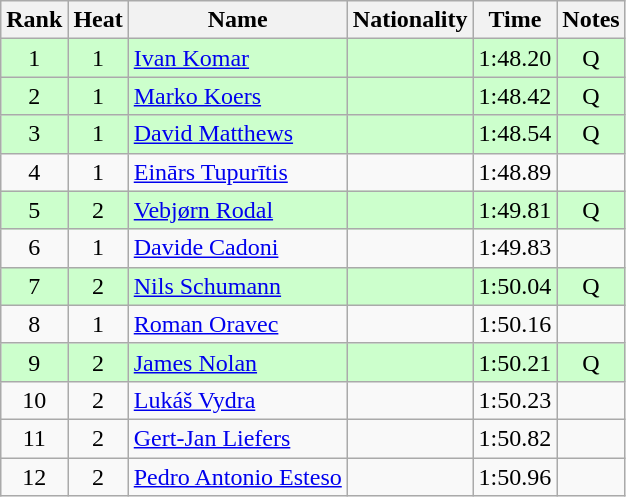<table class="wikitable sortable" style="text-align:center">
<tr>
<th>Rank</th>
<th>Heat</th>
<th>Name</th>
<th>Nationality</th>
<th>Time</th>
<th>Notes</th>
</tr>
<tr bgcolor=ccffcc>
<td>1</td>
<td>1</td>
<td align="left"><a href='#'>Ivan Komar</a></td>
<td align=left></td>
<td>1:48.20</td>
<td>Q</td>
</tr>
<tr bgcolor=ccffcc>
<td>2</td>
<td>1</td>
<td align="left"><a href='#'>Marko Koers</a></td>
<td align=left></td>
<td>1:48.42</td>
<td>Q</td>
</tr>
<tr bgcolor=ccffcc>
<td>3</td>
<td>1</td>
<td align="left"><a href='#'>David Matthews</a></td>
<td align=left></td>
<td>1:48.54</td>
<td>Q</td>
</tr>
<tr>
<td>4</td>
<td>1</td>
<td align="left"><a href='#'>Einārs Tupurītis</a></td>
<td align=left></td>
<td>1:48.89</td>
<td></td>
</tr>
<tr bgcolor=ccffcc>
<td>5</td>
<td>2</td>
<td align="left"><a href='#'>Vebjørn Rodal</a></td>
<td align=left></td>
<td>1:49.81</td>
<td>Q</td>
</tr>
<tr>
<td>6</td>
<td>1</td>
<td align="left"><a href='#'>Davide Cadoni</a></td>
<td align=left></td>
<td>1:49.83</td>
<td></td>
</tr>
<tr bgcolor=ccffcc>
<td>7</td>
<td>2</td>
<td align="left"><a href='#'>Nils Schumann</a></td>
<td align=left></td>
<td>1:50.04</td>
<td>Q</td>
</tr>
<tr>
<td>8</td>
<td>1</td>
<td align="left"><a href='#'>Roman Oravec</a></td>
<td align=left></td>
<td>1:50.16</td>
<td></td>
</tr>
<tr bgcolor=ccffcc>
<td>9</td>
<td>2</td>
<td align="left"><a href='#'>James Nolan</a></td>
<td align=left></td>
<td>1:50.21</td>
<td>Q</td>
</tr>
<tr>
<td>10</td>
<td>2</td>
<td align="left"><a href='#'>Lukáš Vydra</a></td>
<td align=left></td>
<td>1:50.23</td>
<td></td>
</tr>
<tr>
<td>11</td>
<td>2</td>
<td align="left"><a href='#'>Gert-Jan Liefers</a></td>
<td align=left></td>
<td>1:50.82</td>
<td></td>
</tr>
<tr>
<td>12</td>
<td>2</td>
<td align="left"><a href='#'>Pedro Antonio Esteso</a></td>
<td align=left></td>
<td>1:50.96</td>
<td></td>
</tr>
</table>
